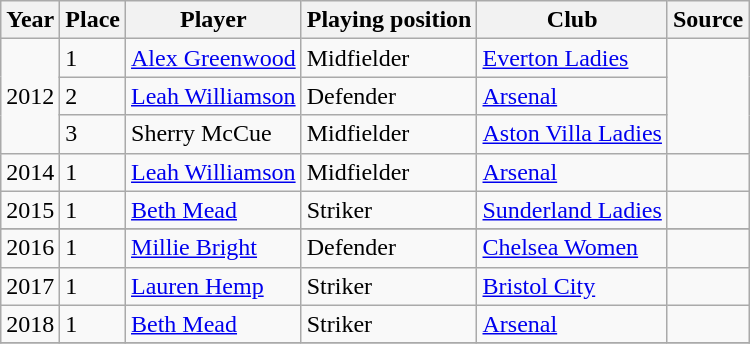<table class="wikitable">
<tr>
<th>Year</th>
<th>Place</th>
<th>Player</th>
<th>Playing position</th>
<th>Club</th>
<th>Source</th>
</tr>
<tr>
<td rowspan="3">2012</td>
<td>1</td>
<td><a href='#'>Alex Greenwood</a></td>
<td>Midfielder</td>
<td> <a href='#'>Everton Ladies</a></td>
<td rowspan="3"></td>
</tr>
<tr>
<td>2</td>
<td><a href='#'>Leah Williamson</a></td>
<td>Defender</td>
<td> <a href='#'>Arsenal</a></td>
</tr>
<tr>
<td>3</td>
<td>Sherry McCue</td>
<td>Midfielder</td>
<td> <a href='#'>Aston Villa Ladies</a></td>
</tr>
<tr>
<td>2014</td>
<td>1</td>
<td><a href='#'>Leah Williamson</a></td>
<td>Midfielder</td>
<td> <a href='#'>Arsenal</a></td>
<td></td>
</tr>
<tr>
<td>2015</td>
<td>1</td>
<td><a href='#'>Beth Mead</a></td>
<td>Striker</td>
<td> <a href='#'>Sunderland Ladies</a></td>
<td></td>
</tr>
<tr>
</tr>
<tr>
<td>2016</td>
<td>1</td>
<td><a href='#'>Millie Bright</a></td>
<td>Defender</td>
<td> <a href='#'>Chelsea Women</a></td>
<td></td>
</tr>
<tr>
<td rowspan="1">2017</td>
<td>1</td>
<td><a href='#'>Lauren Hemp</a></td>
<td>Striker</td>
<td> <a href='#'>Bristol City</a></td>
<td></td>
</tr>
<tr>
<td>2018</td>
<td>1</td>
<td><a href='#'>Beth Mead</a></td>
<td>Striker</td>
<td> <a href='#'>Arsenal</a></td>
<td></td>
</tr>
<tr>
</tr>
</table>
